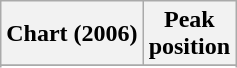<table class="wikitable sortable">
<tr>
<th align="left">Chart (2006)</th>
<th align="center">Peak<br>position</th>
</tr>
<tr>
</tr>
<tr>
</tr>
<tr>
</tr>
</table>
